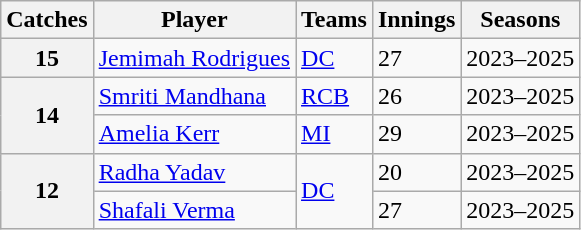<table class="wikitable">
<tr>
<th>Catches</th>
<th>Player</th>
<th>Teams</th>
<th>Innings</th>
<th>Seasons</th>
</tr>
<tr>
<th>15</th>
<td><a href='#'>Jemimah Rodrigues</a></td>
<td><a href='#'>DC</a></td>
<td>27</td>
<td>2023–2025</td>
</tr>
<tr>
<th rowspan="2">14</th>
<td><a href='#'>Smriti Mandhana</a></td>
<td><a href='#'>RCB</a></td>
<td>26</td>
<td>2023–2025</td>
</tr>
<tr>
<td><a href='#'>Amelia Kerr</a></td>
<td><a href='#'>MI</a></td>
<td>29</td>
<td>2023–2025</td>
</tr>
<tr>
<th rowspan="2">12</th>
<td><a href='#'>Radha Yadav</a></td>
<td rowspan="2"><a href='#'>DC</a></td>
<td>20</td>
<td>2023–2025</td>
</tr>
<tr>
<td><a href='#'>Shafali Verma</a></td>
<td>27</td>
<td>2023–2025</td>
</tr>
</table>
